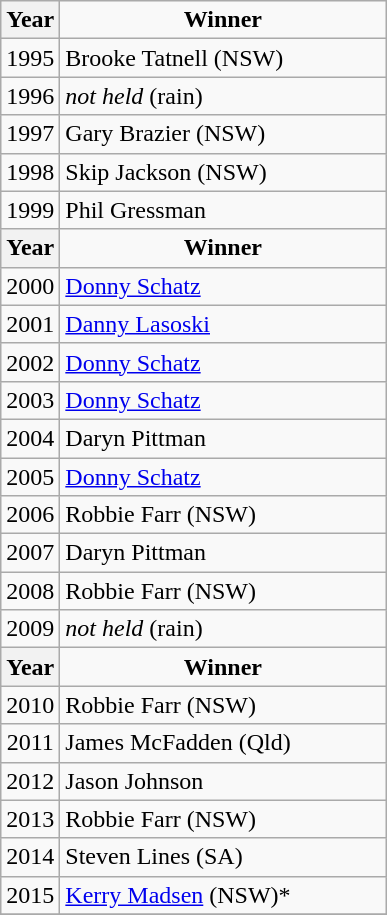<table class="wikitable">
<tr align=center>
<th>Year</th>
<td width=210px ><strong>Winner</strong></td>
</tr>
<tr>
<td align=center>1995</td>
<td>Brooke Tatnell (NSW)</td>
</tr>
<tr>
<td align=center>1996</td>
<td colspan=2><em>not held</em> (rain)</td>
</tr>
<tr>
<td align=center>1997</td>
<td>Gary Brazier (NSW)</td>
</tr>
<tr>
<td align=center>1998</td>
<td>Skip Jackson (NSW)</td>
</tr>
<tr>
<td align=center>1999</td>
<td>Phil Gressman </td>
</tr>
<tr align=center>
<th>Year</th>
<td width=210px ><strong>Winner</strong></td>
</tr>
<tr>
<td align=center>2000</td>
<td><a href='#'>Donny Schatz</a> </td>
</tr>
<tr>
<td align=center>2001</td>
<td><a href='#'>Danny Lasoski</a> </td>
</tr>
<tr>
<td align=center>2002</td>
<td><a href='#'>Donny Schatz</a> </td>
</tr>
<tr>
<td align=center>2003</td>
<td><a href='#'>Donny Schatz</a> </td>
</tr>
<tr>
<td align=center>2004</td>
<td>Daryn Pittman </td>
</tr>
<tr>
<td align=center>2005</td>
<td><a href='#'>Donny Schatz</a> </td>
</tr>
<tr>
<td align=center>2006</td>
<td>Robbie Farr (NSW)</td>
</tr>
<tr>
<td align=center>2007</td>
<td>Daryn Pittman </td>
</tr>
<tr>
<td align=center>2008</td>
<td>Robbie Farr (NSW)</td>
</tr>
<tr>
<td align=center>2009</td>
<td colspan=2><em>not held</em> (rain)</td>
</tr>
<tr align=center>
<th>Year</th>
<td width=210px ><strong>Winner</strong></td>
</tr>
<tr>
<td align=center>2010</td>
<td>Robbie Farr (NSW)</td>
</tr>
<tr>
<td align=center>2011</td>
<td>James McFadden (Qld)</td>
</tr>
<tr>
<td align=center>2012</td>
<td>Jason Johnson </td>
</tr>
<tr>
<td align=center>2013</td>
<td>Robbie Farr (NSW)</td>
</tr>
<tr>
<td align=center>2014</td>
<td>Steven Lines (SA)</td>
</tr>
<tr>
<td align=center>2015</td>
<td><a href='#'>Kerry Madsen</a> (NSW)*</td>
</tr>
<tr>
</tr>
</table>
